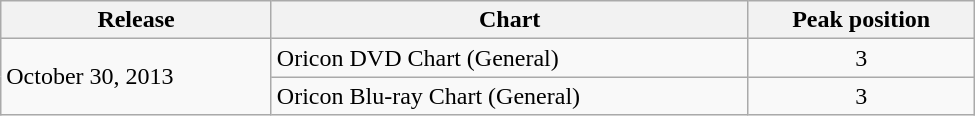<table class="wikitable" style="width:650px;">
<tr>
<th>Release</th>
<th>Chart</th>
<th>Peak position</th>
</tr>
<tr>
<td rowspan="2">October 30, 2013</td>
<td>Oricon DVD Chart (General)</td>
<td style="text-align:center;">3</td>
</tr>
<tr>
<td>Oricon Blu-ray Chart (General)</td>
<td style="text-align:center;">3</td>
</tr>
</table>
